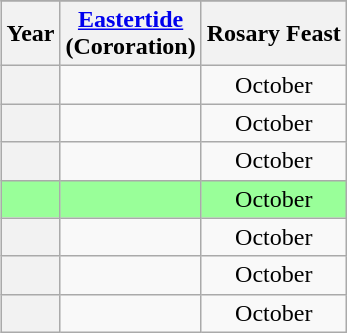<table class="wikitable" style="float:right; margin-left:2em; text-align:center;">
<tr>
</tr>
<tr>
<th scope="col">Year</th>
<th scope="col"><a href='#'>Eastertide</a><br>(Cororation)</th>
<th scope="col">Rosary Feast</th>
</tr>
<tr>
<th scope="row"></th>
<td></td>
<td>October </td>
</tr>
<tr>
<th scope="row"></th>
<td></td>
<td>October </td>
</tr>
<tr>
<th scope="row"></th>
<td></td>
<td>October </td>
</tr>
<tr>
<th scope="row" style="background-color:#99FF99"></th>
<td style="background-color:#99FF99"></td>
<td style="background-color:#99FF99">October </td>
</tr>
<tr>
<th scope="row"></th>
<td></td>
<td>October </td>
</tr>
<tr>
<th scope="row"></th>
<td></td>
<td>October </td>
</tr>
<tr>
<th scope="row"></th>
<td></td>
<td>October </td>
</tr>
</table>
